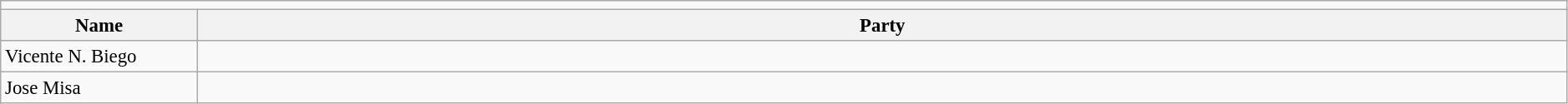<table class=wikitable style="font-size:95%" width=99%>
<tr>
<td colspan=4 bgcolor=></td>
</tr>
<tr>
<th width=150px>Name</th>
<th colspan=2 width=110px>Party</th>
</tr>
<tr>
<td>Vicente N. Biego</td>
<td></td>
</tr>
<tr>
<td>Jose Misa</td>
<td></td>
</tr>
</table>
